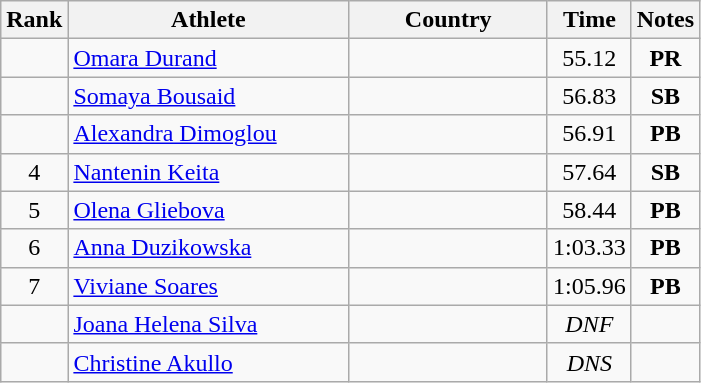<table class="wikitable sortable" style="text-align:center">
<tr>
<th>Rank</th>
<th style="width:180px">Athlete</th>
<th style="width:125px">Country</th>
<th>Time</th>
<th>Notes</th>
</tr>
<tr>
<td></td>
<td style="text-align:left;"><a href='#'>Omara Durand</a></td>
<td style="text-align:left;"></td>
<td>55.12</td>
<td><strong>PR</strong></td>
</tr>
<tr>
<td></td>
<td style="text-align:left;"><a href='#'>Somaya Bousaid</a></td>
<td style="text-align:left;"></td>
<td>56.83</td>
<td><strong>SB</strong></td>
</tr>
<tr>
<td></td>
<td style="text-align:left;"><a href='#'>Alexandra Dimoglou</a></td>
<td style="text-align:left;"></td>
<td>56.91</td>
<td><strong>PB</strong></td>
</tr>
<tr>
<td>4</td>
<td style="text-align:left;"><a href='#'>Nantenin Keita</a></td>
<td style="text-align:left;"></td>
<td>57.64</td>
<td><strong>SB</strong></td>
</tr>
<tr>
<td>5</td>
<td style="text-align:left;"><a href='#'>Olena Gliebova</a></td>
<td style="text-align:left;"></td>
<td>58.44</td>
<td><strong>PB</strong></td>
</tr>
<tr>
<td>6</td>
<td style="text-align:left;"><a href='#'>Anna Duzikowska</a></td>
<td style="text-align:left;"></td>
<td>1:03.33</td>
<td><strong>PB</strong></td>
</tr>
<tr>
<td>7</td>
<td style="text-align:left;"><a href='#'>Viviane Soares</a></td>
<td style="text-align:left;"></td>
<td>1:05.96</td>
<td><strong>PB</strong></td>
</tr>
<tr>
<td></td>
<td style="text-align:left;"><a href='#'>Joana Helena Silva</a></td>
<td style="text-align:left;"></td>
<td><em>DNF</em></td>
<td></td>
</tr>
<tr>
<td></td>
<td style="text-align:left;"><a href='#'>Christine Akullo</a></td>
<td style="text-align:left;"></td>
<td><em>DNS</em></td>
<td></td>
</tr>
</table>
